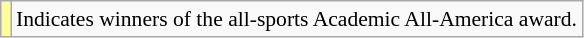<table class="wikitable" style="font-size:90%;">
<tr>
<td style="background-color:#FFFF99"></td>
<td>Indicates winners of the all-sports Academic All-America award.</td>
</tr>
</table>
